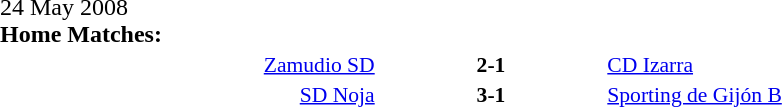<table width=100% cellspacing=1>
<tr>
<th width=20%></th>
<th width=12%></th>
<th width=20%></th>
<th></th>
</tr>
<tr>
<td>24 May 2008<br><strong>Home Matches:</strong></td>
</tr>
<tr style=font-size:90%>
<td align=right><a href='#'>Zamudio SD</a></td>
<td align=center><strong>2-1</strong></td>
<td><a href='#'>CD Izarra</a></td>
</tr>
<tr style=font-size:90%>
<td align=right><a href='#'>SD Noja</a></td>
<td align=center><strong>3-1</strong></td>
<td><a href='#'>Sporting de Gijón B</a></td>
</tr>
</table>
